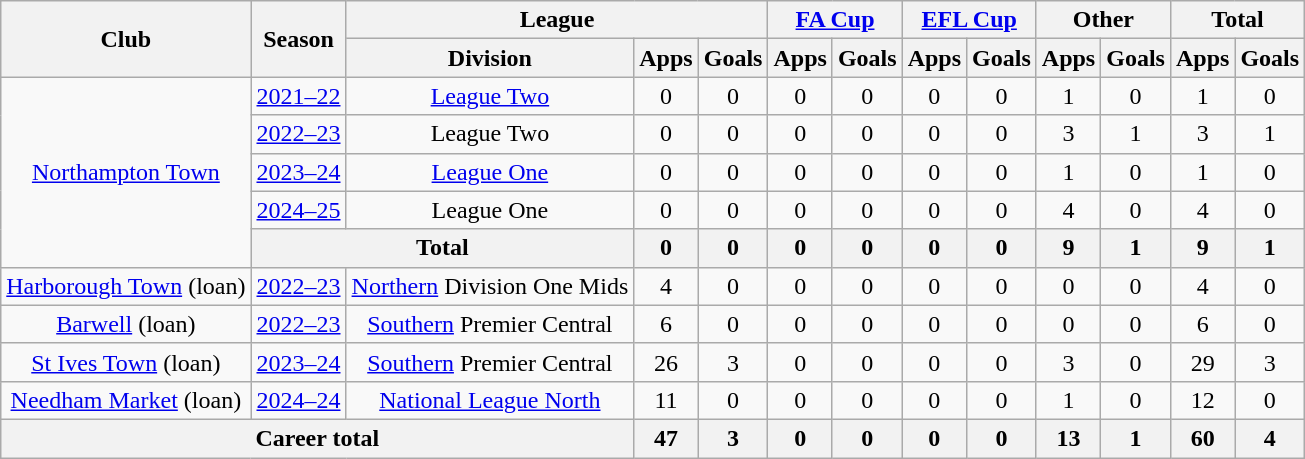<table class="wikitable" style="text-align:center;">
<tr>
<th rowspan="2">Club</th>
<th rowspan="2">Season</th>
<th colspan="3">League</th>
<th colspan="2"><a href='#'>FA Cup</a></th>
<th colspan="2"><a href='#'>EFL Cup</a></th>
<th colspan="2">Other</th>
<th colspan="2">Total</th>
</tr>
<tr>
<th>Division</th>
<th>Apps</th>
<th>Goals</th>
<th>Apps</th>
<th>Goals</th>
<th>Apps</th>
<th>Goals</th>
<th>Apps</th>
<th>Goals</th>
<th>Apps</th>
<th>Goals</th>
</tr>
<tr>
<td rowspan="5"><a href='#'>Northampton Town</a></td>
<td><a href='#'>2021–22</a></td>
<td><a href='#'>League Two</a></td>
<td>0</td>
<td>0</td>
<td>0</td>
<td>0</td>
<td>0</td>
<td>0</td>
<td>1</td>
<td>0</td>
<td>1</td>
<td>0</td>
</tr>
<tr>
<td><a href='#'>2022–23</a></td>
<td>League Two</td>
<td>0</td>
<td>0</td>
<td>0</td>
<td>0</td>
<td>0</td>
<td>0</td>
<td>3</td>
<td>1</td>
<td>3</td>
<td>1</td>
</tr>
<tr>
<td><a href='#'>2023–24</a></td>
<td><a href='#'>League One</a></td>
<td>0</td>
<td>0</td>
<td>0</td>
<td>0</td>
<td>0</td>
<td>0</td>
<td>1</td>
<td>0</td>
<td>1</td>
<td>0</td>
</tr>
<tr>
<td><a href='#'>2024–25</a></td>
<td>League One</td>
<td>0</td>
<td>0</td>
<td>0</td>
<td>0</td>
<td>0</td>
<td>0</td>
<td>4</td>
<td>0</td>
<td>4</td>
<td>0</td>
</tr>
<tr>
<th colspan="2">Total</th>
<th>0</th>
<th>0</th>
<th>0</th>
<th>0</th>
<th>0</th>
<th>0</th>
<th>9</th>
<th>1</th>
<th>9</th>
<th>1</th>
</tr>
<tr>
<td><a href='#'>Harborough Town</a> (loan)</td>
<td><a href='#'>2022–23</a></td>
<td><a href='#'>Northern</a> Division One Mids</td>
<td>4</td>
<td>0</td>
<td>0</td>
<td>0</td>
<td>0</td>
<td>0</td>
<td>0</td>
<td>0</td>
<td>4</td>
<td>0</td>
</tr>
<tr>
<td><a href='#'>Barwell</a> (loan)</td>
<td><a href='#'>2022–23</a></td>
<td><a href='#'>Southern</a> Premier Central</td>
<td>6</td>
<td>0</td>
<td>0</td>
<td>0</td>
<td>0</td>
<td>0</td>
<td>0</td>
<td>0</td>
<td>6</td>
<td>0</td>
</tr>
<tr>
<td><a href='#'>St Ives Town</a> (loan)</td>
<td><a href='#'>2023–24</a></td>
<td><a href='#'>Southern</a> Premier Central</td>
<td>26</td>
<td>3</td>
<td>0</td>
<td>0</td>
<td>0</td>
<td>0</td>
<td>3</td>
<td>0</td>
<td>29</td>
<td>3</td>
</tr>
<tr>
<td><a href='#'>Needham Market</a> (loan)</td>
<td><a href='#'>2024–24</a></td>
<td><a href='#'>National League North</a></td>
<td>11</td>
<td>0</td>
<td>0</td>
<td>0</td>
<td>0</td>
<td>0</td>
<td>1</td>
<td>0</td>
<td>12</td>
<td>0</td>
</tr>
<tr>
<th colspan="3">Career total</th>
<th>47</th>
<th>3</th>
<th>0</th>
<th>0</th>
<th>0</th>
<th>0</th>
<th>13</th>
<th>1</th>
<th>60</th>
<th>4</th>
</tr>
</table>
